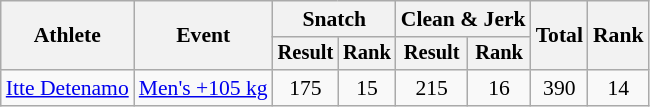<table class="wikitable" style="font-size:90%">
<tr>
<th rowspan="2">Athlete</th>
<th rowspan="2">Event</th>
<th colspan="2">Snatch</th>
<th colspan="2">Clean & Jerk</th>
<th rowspan="2">Total</th>
<th rowspan="2">Rank</th>
</tr>
<tr style="font-size:95%">
<th>Result</th>
<th>Rank</th>
<th>Result</th>
<th>Rank</th>
</tr>
<tr align="center">
<td align="left"><a href='#'>Itte Detenamo</a></td>
<td align="left"><a href='#'>Men's +105 kg</a></td>
<td>175</td>
<td>15</td>
<td>215</td>
<td>16</td>
<td>390</td>
<td>14</td>
</tr>
</table>
